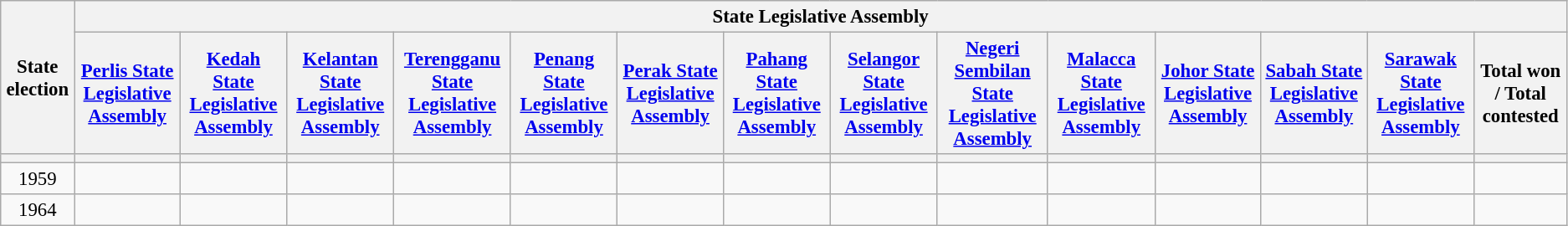<table class="wikitable sortable" style="text-align:center; font-size:95%;">
<tr>
<th rowspan=2>State election</th>
<th colspan=14>State Legislative Assembly</th>
</tr>
<tr>
<th><a href='#'>Perlis State Legislative Assembly</a></th>
<th><a href='#'>Kedah State Legislative Assembly</a></th>
<th><a href='#'>Kelantan State Legislative Assembly</a></th>
<th><a href='#'>Terengganu State Legislative Assembly</a></th>
<th><a href='#'>Penang State Legislative Assembly</a></th>
<th><a href='#'>Perak State Legislative Assembly</a></th>
<th><a href='#'>Pahang State Legislative Assembly</a></th>
<th><a href='#'>Selangor State Legislative Assembly</a></th>
<th><a href='#'>Negeri Sembilan State Legislative Assembly</a></th>
<th><a href='#'>Malacca State Legislative Assembly</a></th>
<th><a href='#'>Johor State Legislative Assembly</a></th>
<th><a href='#'>Sabah State Legislative Assembly</a></th>
<th><a href='#'>Sarawak State Legislative Assembly</a></th>
<th>Total won / Total contested</th>
</tr>
<tr>
<th></th>
<th></th>
<th></th>
<th></th>
<th></th>
<th></th>
<th></th>
<th></th>
<th></th>
<th></th>
<th></th>
<th></th>
<th></th>
<th></th>
<th></th>
</tr>
<tr>
<td>1959</td>
<td></td>
<td></td>
<td></td>
<td></td>
<td></td>
<td></td>
<td></td>
<td></td>
<td></td>
<td></td>
<td></td>
<td></td>
<td></td>
<td></td>
</tr>
<tr>
<td>1964</td>
<td></td>
<td></td>
<td></td>
<td></td>
<td></td>
<td></td>
<td></td>
<td></td>
<td></td>
<td></td>
<td></td>
<td></td>
<td></td>
<td></td>
</tr>
</table>
